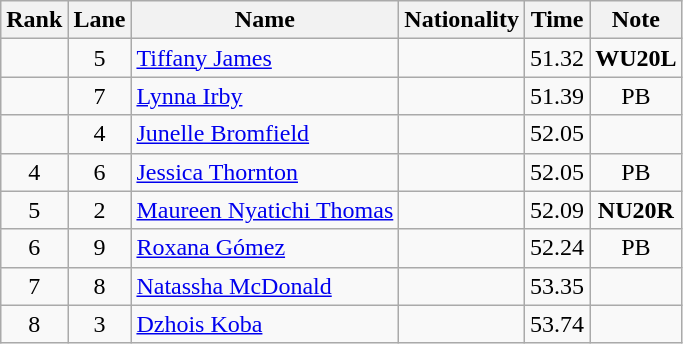<table class="wikitable sortable" style="text-align:center">
<tr>
<th>Rank</th>
<th>Lane</th>
<th>Name</th>
<th>Nationality</th>
<th>Time</th>
<th>Note</th>
</tr>
<tr>
<td></td>
<td>5</td>
<td align=left><a href='#'>Tiffany James</a></td>
<td align=left></td>
<td>51.32</td>
<td><strong>WU20L</strong></td>
</tr>
<tr>
<td></td>
<td>7</td>
<td align=left><a href='#'>Lynna Irby</a></td>
<td align=left></td>
<td>51.39</td>
<td>PB</td>
</tr>
<tr>
<td></td>
<td>4</td>
<td align=left><a href='#'>Junelle Bromfield</a></td>
<td align=left></td>
<td>52.05</td>
<td></td>
</tr>
<tr>
<td>4</td>
<td>6</td>
<td align=left><a href='#'>Jessica Thornton</a></td>
<td align=left></td>
<td>52.05</td>
<td>PB</td>
</tr>
<tr>
<td>5</td>
<td>2</td>
<td align=left><a href='#'>Maureen Nyatichi Thomas</a></td>
<td align=left></td>
<td>52.09</td>
<td><strong>NU20R</strong></td>
</tr>
<tr>
<td>6</td>
<td>9</td>
<td align=left><a href='#'>Roxana Gómez</a></td>
<td align=left></td>
<td>52.24</td>
<td>PB</td>
</tr>
<tr>
<td>7</td>
<td>8</td>
<td align=left><a href='#'>Natassha McDonald</a></td>
<td align=left></td>
<td>53.35</td>
<td></td>
</tr>
<tr>
<td>8</td>
<td>3</td>
<td align=left><a href='#'>Dzhois Koba</a></td>
<td align=left></td>
<td>53.74</td>
<td></td>
</tr>
</table>
